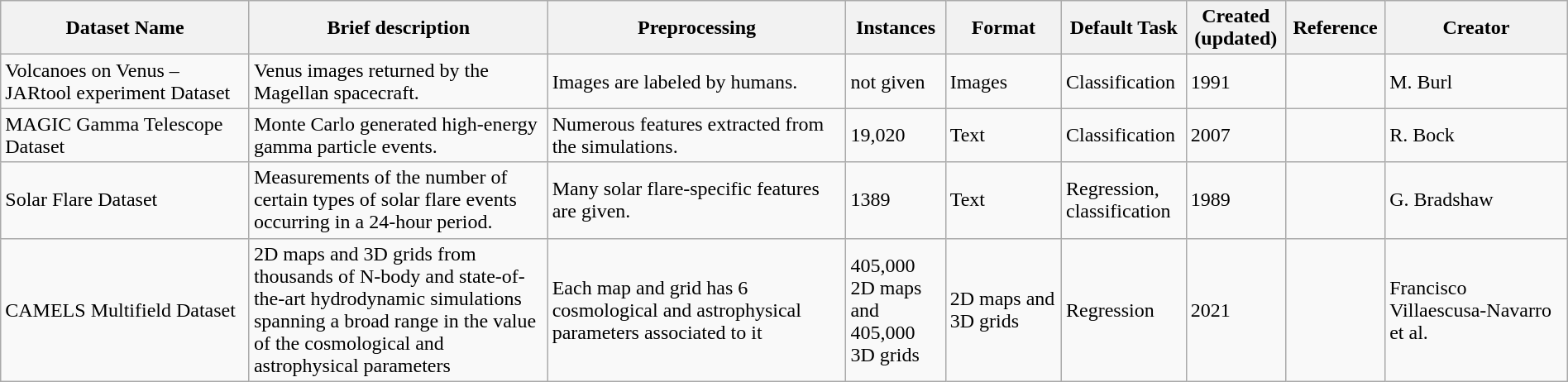<table class="wikitable sortable" style="width: 100%">
<tr>
<th scope="col" style="width: 15%;">Dataset Name</th>
<th scope="col" style="width: 18%;">Brief description</th>
<th scope="col" style="width: 18%;">Preprocessing</th>
<th scope="col" style="width: 6%;">Instances</th>
<th scope="col" style="width: 7%;">Format</th>
<th scope="col" style="width: 7%;">Default Task</th>
<th scope="col" style="width: 6%;">Created (updated)</th>
<th scope="col" style="width: 6%;">Reference</th>
<th scope="col" style="width: 11%;">Creator</th>
</tr>
<tr>
<td>Volcanoes on Venus – JARtool experiment Dataset</td>
<td>Venus images returned by the Magellan spacecraft.</td>
<td>Images are labeled by humans.</td>
<td>not given</td>
<td>Images</td>
<td>Classification</td>
<td>1991</td>
<td></td>
<td>M. Burl</td>
</tr>
<tr>
<td>MAGIC Gamma Telescope Dataset</td>
<td>Monte Carlo generated high-energy gamma particle events.</td>
<td>Numerous features extracted from the simulations.</td>
<td>19,020</td>
<td>Text</td>
<td>Classification</td>
<td>2007</td>
<td></td>
<td>R. Bock</td>
</tr>
<tr>
<td>Solar Flare Dataset</td>
<td>Measurements of the number of certain types of solar flare events occurring in a 24-hour period.</td>
<td>Many solar flare-specific features are given.</td>
<td>1389</td>
<td>Text</td>
<td>Regression, classification</td>
<td>1989</td>
<td></td>
<td>G. Bradshaw</td>
</tr>
<tr>
<td>CAMELS Multifield Dataset</td>
<td>2D maps and 3D grids from thousands of N-body and state-of-the-art hydrodynamic simulations spanning a broad range in the value of the cosmological and astrophysical parameters</td>
<td>Each map and grid has 6 cosmological and astrophysical parameters associated to it</td>
<td>405,000 2D maps and 405,000 3D grids</td>
<td>2D maps and 3D grids</td>
<td>Regression</td>
<td>2021</td>
<td></td>
<td>Francisco Villaescusa-Navarro et al.</td>
</tr>
</table>
